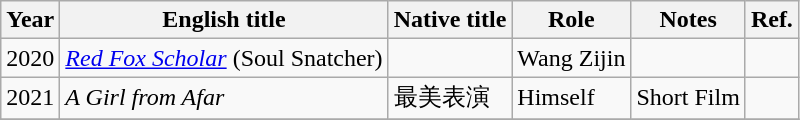<table class="wikitable">
<tr>
<th>Year</th>
<th>English title</th>
<th>Native title</th>
<th>Role</th>
<th>Notes</th>
<th>Ref.</th>
</tr>
<tr>
<td>2020</td>
<td><em><a href='#'>Red Fox Scholar</a></em> (Soul Snatcher)</td>
<td></td>
<td>Wang Zijin</td>
<td></td>
<td></td>
</tr>
<tr>
<td>2021</td>
<td><em>A Girl from Afar</em></td>
<td>最美表演</td>
<td>Himself</td>
<td>Short Film</td>
<td></td>
</tr>
<tr>
</tr>
</table>
